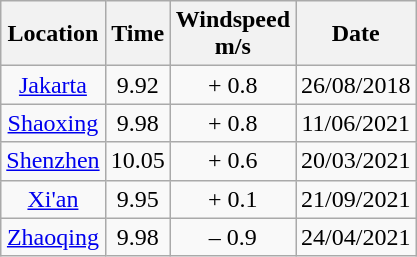<table class="wikitable" style= "text-align: center">
<tr>
<th>Location</th>
<th>Time</th>
<th>Windspeed<br>m/s</th>
<th>Date</th>
</tr>
<tr>
<td><a href='#'>Jakarta</a></td>
<td>9.92</td>
<td>+ 0.8</td>
<td>26/08/2018</td>
</tr>
<tr>
<td><a href='#'>Shaoxing</a></td>
<td>9.98</td>
<td>+ 0.8</td>
<td>11/06/2021</td>
</tr>
<tr>
<td><a href='#'>Shenzhen</a></td>
<td>10.05</td>
<td>+ 0.6</td>
<td>20/03/2021</td>
</tr>
<tr>
<td><a href='#'>Xi'an</a></td>
<td>9.95</td>
<td>+ 0.1</td>
<td>21/09/2021</td>
</tr>
<tr>
<td><a href='#'>Zhaoqing</a></td>
<td>9.98</td>
<td>– 0.9</td>
<td>24/04/2021</td>
</tr>
</table>
